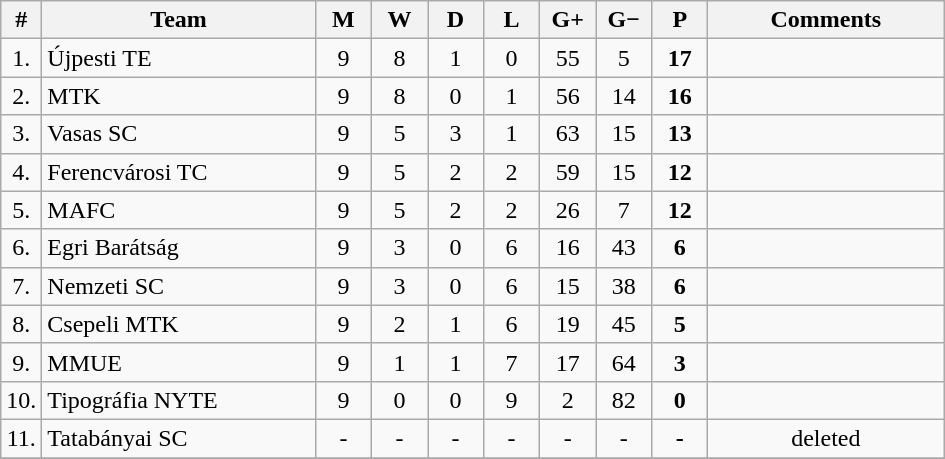<table class="wikitable" style="text-align: center;">
<tr>
<th width="15">#</th>
<th width="175">Team</th>
<th width="30">M</th>
<th width="30">W</th>
<th width="30">D</th>
<th width="30">L</th>
<th width="30">G+</th>
<th width="30">G−</th>
<th width="30">P</th>
<th width="150">Comments</th>
</tr>
<tr>
<td>1.</td>
<td align="left">Újpesti TE</td>
<td>9</td>
<td>8</td>
<td>1</td>
<td>0</td>
<td>55</td>
<td>5</td>
<td><strong>17</strong></td>
<td></td>
</tr>
<tr>
<td>2.</td>
<td align="left">MTK</td>
<td>9</td>
<td>8</td>
<td>0</td>
<td>1</td>
<td>56</td>
<td>14</td>
<td><strong>16</strong></td>
<td></td>
</tr>
<tr>
<td>3.</td>
<td align="left">Vasas SC</td>
<td>9</td>
<td>5</td>
<td>3</td>
<td>1</td>
<td>63</td>
<td>15</td>
<td><strong>13</strong></td>
<td></td>
</tr>
<tr>
<td>4.</td>
<td align="left">Ferencvárosi TC</td>
<td>9</td>
<td>5</td>
<td>2</td>
<td>2</td>
<td>59</td>
<td>15</td>
<td><strong>12</strong></td>
<td></td>
</tr>
<tr>
<td>5.</td>
<td align="left">MAFC</td>
<td>9</td>
<td>5</td>
<td>2</td>
<td>2</td>
<td>26</td>
<td>7</td>
<td><strong>12</strong></td>
<td></td>
</tr>
<tr>
<td>6.</td>
<td align="left">Egri Barátság</td>
<td>9</td>
<td>3</td>
<td>0</td>
<td>6</td>
<td>16</td>
<td>43</td>
<td><strong>6</strong></td>
<td></td>
</tr>
<tr>
<td>7.</td>
<td align="left">Nemzeti SC</td>
<td>9</td>
<td>3</td>
<td>0</td>
<td>6</td>
<td>15</td>
<td>38</td>
<td><strong>6</strong></td>
<td></td>
</tr>
<tr>
<td>8.</td>
<td align="left">Csepeli MTK</td>
<td>9</td>
<td>2</td>
<td>1</td>
<td>6</td>
<td>19</td>
<td>45</td>
<td><strong>5</strong></td>
<td></td>
</tr>
<tr>
<td>9.</td>
<td align="left">MMUE</td>
<td>9</td>
<td>1</td>
<td>1</td>
<td>7</td>
<td>17</td>
<td>64</td>
<td><strong>3</strong></td>
<td></td>
</tr>
<tr>
<td>10.</td>
<td align="left">Tipográfia NYTE</td>
<td>9</td>
<td>0</td>
<td>0</td>
<td>9</td>
<td>2</td>
<td>82</td>
<td><strong>0</strong></td>
<td></td>
</tr>
<tr>
<td>11.</td>
<td align="left">Tatabányai SC</td>
<td>-</td>
<td>-</td>
<td>-</td>
<td>-</td>
<td>-</td>
<td>-</td>
<td><strong>-</strong></td>
<td>deleted</td>
</tr>
<tr>
</tr>
</table>
